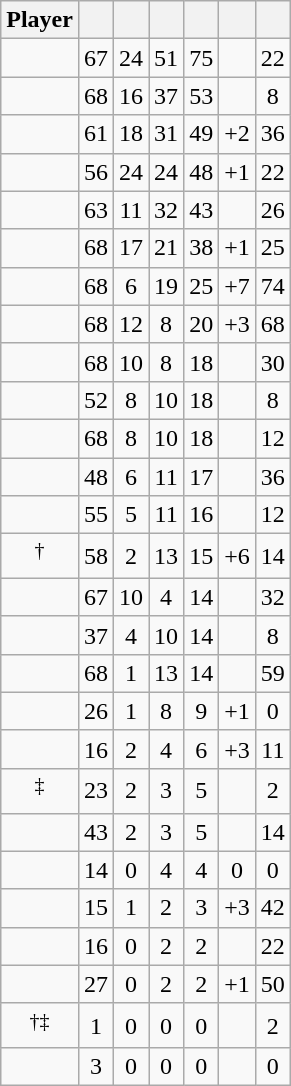<table class="wikitable sortable" style="text-align:center;">
<tr>
<th>Player</th>
<th></th>
<th></th>
<th></th>
<th></th>
<th data-sort-type="number"></th>
<th></th>
</tr>
<tr>
<td></td>
<td>67</td>
<td>24</td>
<td>51</td>
<td>75</td>
<td></td>
<td>22</td>
</tr>
<tr>
<td></td>
<td>68</td>
<td>16</td>
<td>37</td>
<td>53</td>
<td></td>
<td>8</td>
</tr>
<tr>
<td></td>
<td>61</td>
<td>18</td>
<td>31</td>
<td>49</td>
<td>+2</td>
<td>36</td>
</tr>
<tr>
<td></td>
<td>56</td>
<td>24</td>
<td>24</td>
<td>48</td>
<td>+1</td>
<td>22</td>
</tr>
<tr>
<td></td>
<td>63</td>
<td>11</td>
<td>32</td>
<td>43</td>
<td></td>
<td>26</td>
</tr>
<tr>
<td></td>
<td>68</td>
<td>17</td>
<td>21</td>
<td>38</td>
<td>+1</td>
<td>25</td>
</tr>
<tr>
<td></td>
<td>68</td>
<td>6</td>
<td>19</td>
<td>25</td>
<td>+7</td>
<td>74</td>
</tr>
<tr>
<td></td>
<td>68</td>
<td>12</td>
<td>8</td>
<td>20</td>
<td>+3</td>
<td>68</td>
</tr>
<tr>
<td></td>
<td>68</td>
<td>10</td>
<td>8</td>
<td>18</td>
<td></td>
<td>30</td>
</tr>
<tr>
<td></td>
<td>52</td>
<td>8</td>
<td>10</td>
<td>18</td>
<td></td>
<td>8</td>
</tr>
<tr>
<td></td>
<td>68</td>
<td>8</td>
<td>10</td>
<td>18</td>
<td></td>
<td>12</td>
</tr>
<tr>
<td></td>
<td>48</td>
<td>6</td>
<td>11</td>
<td>17</td>
<td></td>
<td>36</td>
</tr>
<tr>
<td></td>
<td>55</td>
<td>5</td>
<td>11</td>
<td>16</td>
<td></td>
<td>12</td>
</tr>
<tr>
<td><sup>†</sup></td>
<td>58</td>
<td>2</td>
<td>13</td>
<td>15</td>
<td>+6</td>
<td>14</td>
</tr>
<tr>
<td></td>
<td>67</td>
<td>10</td>
<td>4</td>
<td>14</td>
<td></td>
<td>32</td>
</tr>
<tr>
<td></td>
<td>37</td>
<td>4</td>
<td>10</td>
<td>14</td>
<td></td>
<td>8</td>
</tr>
<tr>
<td></td>
<td>68</td>
<td>1</td>
<td>13</td>
<td>14</td>
<td></td>
<td>59</td>
</tr>
<tr>
<td></td>
<td>26</td>
<td>1</td>
<td>8</td>
<td>9</td>
<td>+1</td>
<td>0</td>
</tr>
<tr>
<td></td>
<td>16</td>
<td>2</td>
<td>4</td>
<td>6</td>
<td>+3</td>
<td>11</td>
</tr>
<tr>
<td><sup>‡</sup></td>
<td>23</td>
<td>2</td>
<td>3</td>
<td>5</td>
<td></td>
<td>2</td>
</tr>
<tr>
<td></td>
<td>43</td>
<td>2</td>
<td>3</td>
<td>5</td>
<td></td>
<td>14</td>
</tr>
<tr>
<td></td>
<td>14</td>
<td>0</td>
<td>4</td>
<td>4</td>
<td>0</td>
<td>0</td>
</tr>
<tr>
<td></td>
<td>15</td>
<td>1</td>
<td>2</td>
<td>3</td>
<td>+3</td>
<td>42</td>
</tr>
<tr>
<td></td>
<td>16</td>
<td>0</td>
<td>2</td>
<td>2</td>
<td></td>
<td>22</td>
</tr>
<tr>
<td></td>
<td>27</td>
<td>0</td>
<td>2</td>
<td>2</td>
<td>+1</td>
<td>50</td>
</tr>
<tr>
<td><sup>†‡</sup></td>
<td>1</td>
<td>0</td>
<td>0</td>
<td>0</td>
<td></td>
<td>2</td>
</tr>
<tr>
<td></td>
<td>3</td>
<td>0</td>
<td>0</td>
<td>0</td>
<td></td>
<td>0</td>
</tr>
</table>
